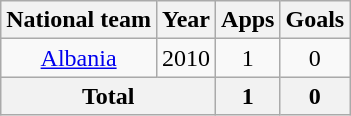<table class=wikitable style="text-align: center;">
<tr>
<th>National team</th>
<th>Year</th>
<th>Apps</th>
<th>Goals</th>
</tr>
<tr>
<td rowspan=1><a href='#'>Albania</a></td>
<td>2010</td>
<td>1</td>
<td>0</td>
</tr>
<tr>
<th colspan=2>Total</th>
<th>1</th>
<th>0</th>
</tr>
</table>
